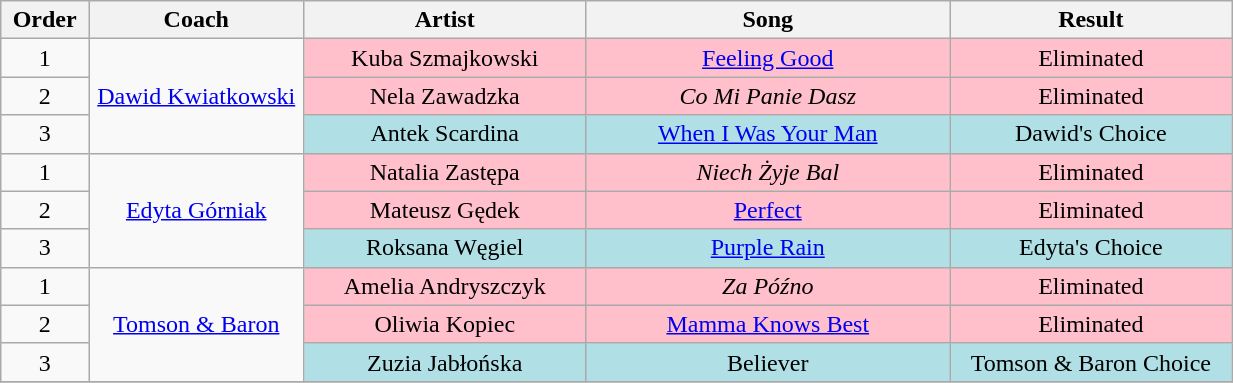<table class="wikitable" style="text-align:center; width:65%;">
<tr>
<th scope="col" style="width:03%;">Order</th>
<th scope="col" style="width:13%;">Coach</th>
<th scope="col" style="width:17%;">Artist</th>
<th scope="col" style="width:22%;">Song</th>
<th scope="col" style="width:17%;">Result</th>
</tr>
<tr>
<td scope="row">1</td>
<td rowspan="3"><a href='#'>Dawid Kwiatkowski</a></td>
<td style="background:pink;">Kuba Szmajkowski</td>
<td style="background:pink;"><a href='#'>Feeling Good</a></td>
<td style="background:pink;">Eliminated</td>
</tr>
<tr>
<td scope="row">2</td>
<td style="background:pink;">Nela Zawadzka</td>
<td style="background:pink;"><em>Co Mi Panie Dasz</em></td>
<td style="background:pink;">Eliminated</td>
</tr>
<tr>
<td scope="row">3</td>
<td style="background:#b0e0e6;">Antek Scardina</td>
<td style="background:#b0e0e6;"><a href='#'>When I Was Your Man</a></td>
<td style="background:#b0e0e6;">Dawid's Choice</td>
</tr>
<tr>
<td scope="row">1</td>
<td rowspan="3"><a href='#'>Edyta Górniak</a></td>
<td style="background:pink;">Natalia Zastępa</td>
<td style="background:pink;"><em>Niech Żyje Bal</em></td>
<td style="background:pink;">Eliminated</td>
</tr>
<tr>
<td scope="row">2</td>
<td style="background:pink;">Mateusz Gędek</td>
<td style="background:pink;"><a href='#'>Perfect</a></td>
<td style="background:pink;">Eliminated</td>
</tr>
<tr>
<td scope="row">3</td>
<td style="background:#b0e0e6;">Roksana Węgiel</td>
<td style="background:#b0e0e6;"><a href='#'>Purple Rain</a></td>
<td style="background:#b0e0e6;">Edyta's Choice</td>
</tr>
<tr>
<td scope="row">1</td>
<td rowspan="3"><a href='#'>Tomson & Baron</a></td>
<td style="background:pink;">Amelia Andryszczyk</td>
<td style="background:pink;"><em>Za Późno</em></td>
<td style="background:pink;">Eliminated</td>
</tr>
<tr>
<td scope="row">2</td>
<td style="background:pink;">Oliwia Kopiec</td>
<td style="background:pink;"><a href='#'>Mamma Knows Best</a></td>
<td style="background:pink;">Eliminated</td>
</tr>
<tr>
<td scope="row">3</td>
<td style="background:#b0e0e6;">Zuzia Jabłońska</td>
<td style="background:#b0e0e6;">Believer</td>
<td style="background:#b0e0e6;">Tomson & Baron Choice</td>
</tr>
<tr>
</tr>
</table>
